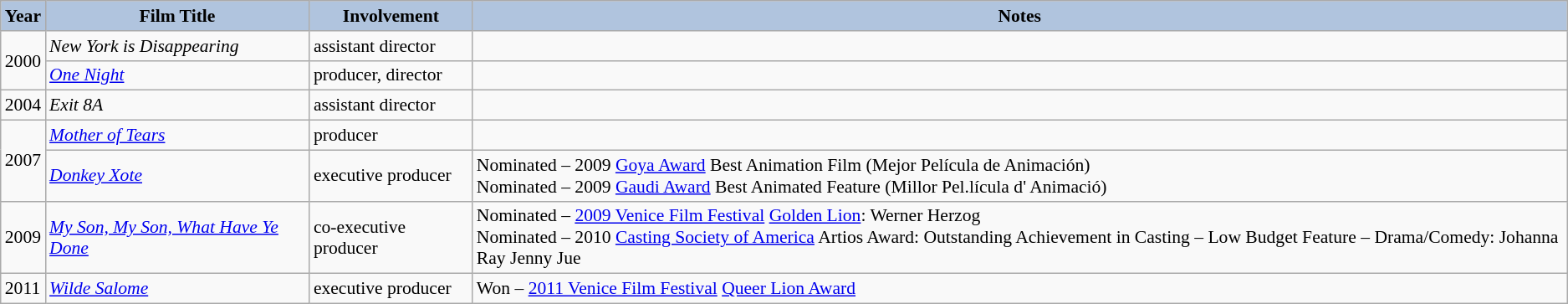<table class="wikitable" style="font-size:90%">
<tr style="text-align:center;">
<th style="background:#B0C4DE;">Year</th>
<th style="background:#B0C4DE;">Film Title</th>
<th style="background:#B0C4DE;">Involvement</th>
<th style="background:#B0C4DE;">Notes</th>
</tr>
<tr>
<td rowspan=2>2000</td>
<td><em>New York is Disappearing</em></td>
<td>assistant director</td>
<td></td>
</tr>
<tr>
<td><em><a href='#'>One Night</a></em></td>
<td>producer, director</td>
<td></td>
</tr>
<tr>
<td>2004</td>
<td><em>Exit 8A</em></td>
<td>assistant director</td>
<td></td>
</tr>
<tr>
<td rowspan=2>2007</td>
<td><em><a href='#'>Mother of Tears</a></em></td>
<td>producer</td>
<td></td>
</tr>
<tr>
<td><em><a href='#'>Donkey Xote</a></em></td>
<td>executive producer</td>
<td>Nominated – 2009 <a href='#'>Goya Award</a> Best Animation Film (Mejor Película de Animación)<br>Nominated – 2009 <a href='#'>Gaudi Award</a> Best Animated Feature (Millor Pel.lícula d' Animació)</td>
</tr>
<tr>
<td>2009</td>
<td><em><a href='#'>My Son, My Son, What Have Ye Done</a></em></td>
<td>co-executive producer</td>
<td>Nominated – <a href='#'>2009 Venice Film Festival</a> <a href='#'>Golden Lion</a>: Werner Herzog<br>Nominated – 2010 <a href='#'>Casting Society of America</a> Artios Award: Outstanding Achievement in Casting – Low Budget Feature – Drama/Comedy: Johanna Ray  Jenny Jue</td>
</tr>
<tr>
<td>2011</td>
<td><em><a href='#'>Wilde Salome</a></em></td>
<td>executive producer</td>
<td>Won – <a href='#'>2011 Venice Film Festival</a> <a href='#'>Queer Lion Award</a></td>
</tr>
</table>
